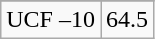<table class="wikitable">
<tr align="center">
</tr>
<tr align="center">
<td>UCF –10</td>
<td>64.5</td>
</tr>
</table>
